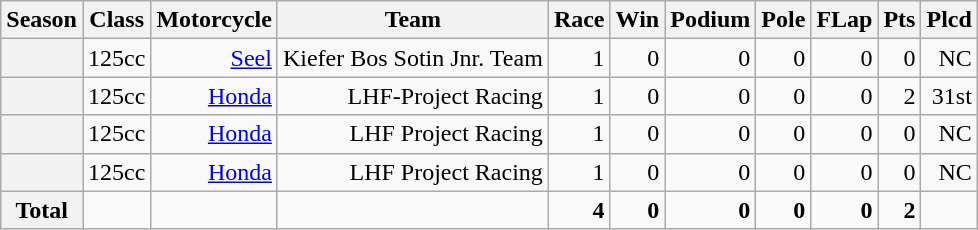<table class="wikitable" style=text-align:right>
<tr>
<th>Season</th>
<th>Class</th>
<th>Motorcycle</th>
<th>Team</th>
<th>Race</th>
<th>Win</th>
<th>Podium</th>
<th>Pole</th>
<th>FLap</th>
<th>Pts</th>
<th>Plcd</th>
</tr>
<tr>
<th></th>
<td>125cc</td>
<td><a href='#'>Seel</a></td>
<td>Kiefer Bos Sotin Jnr. Team</td>
<td>1</td>
<td>0</td>
<td>0</td>
<td>0</td>
<td>0</td>
<td>0</td>
<td>NC</td>
</tr>
<tr>
<th></th>
<td>125cc</td>
<td><a href='#'>Honda</a></td>
<td>LHF-Project Racing</td>
<td>1</td>
<td>0</td>
<td>0</td>
<td>0</td>
<td>0</td>
<td>2</td>
<td>31st</td>
</tr>
<tr>
<th></th>
<td>125cc</td>
<td><a href='#'>Honda</a></td>
<td>LHF Project Racing</td>
<td>1</td>
<td>0</td>
<td>0</td>
<td>0</td>
<td>0</td>
<td>0</td>
<td>NC</td>
</tr>
<tr>
<th></th>
<td>125cc</td>
<td><a href='#'>Honda</a></td>
<td>LHF Project Racing</td>
<td>1</td>
<td>0</td>
<td>0</td>
<td>0</td>
<td>0</td>
<td>0</td>
<td>NC</td>
</tr>
<tr>
<th>Total</th>
<td></td>
<td></td>
<td></td>
<td><strong>4</strong></td>
<td><strong>0</strong></td>
<td><strong>0</strong></td>
<td><strong>0</strong></td>
<td><strong>0</strong></td>
<td><strong>2</strong></td>
<td></td>
</tr>
</table>
